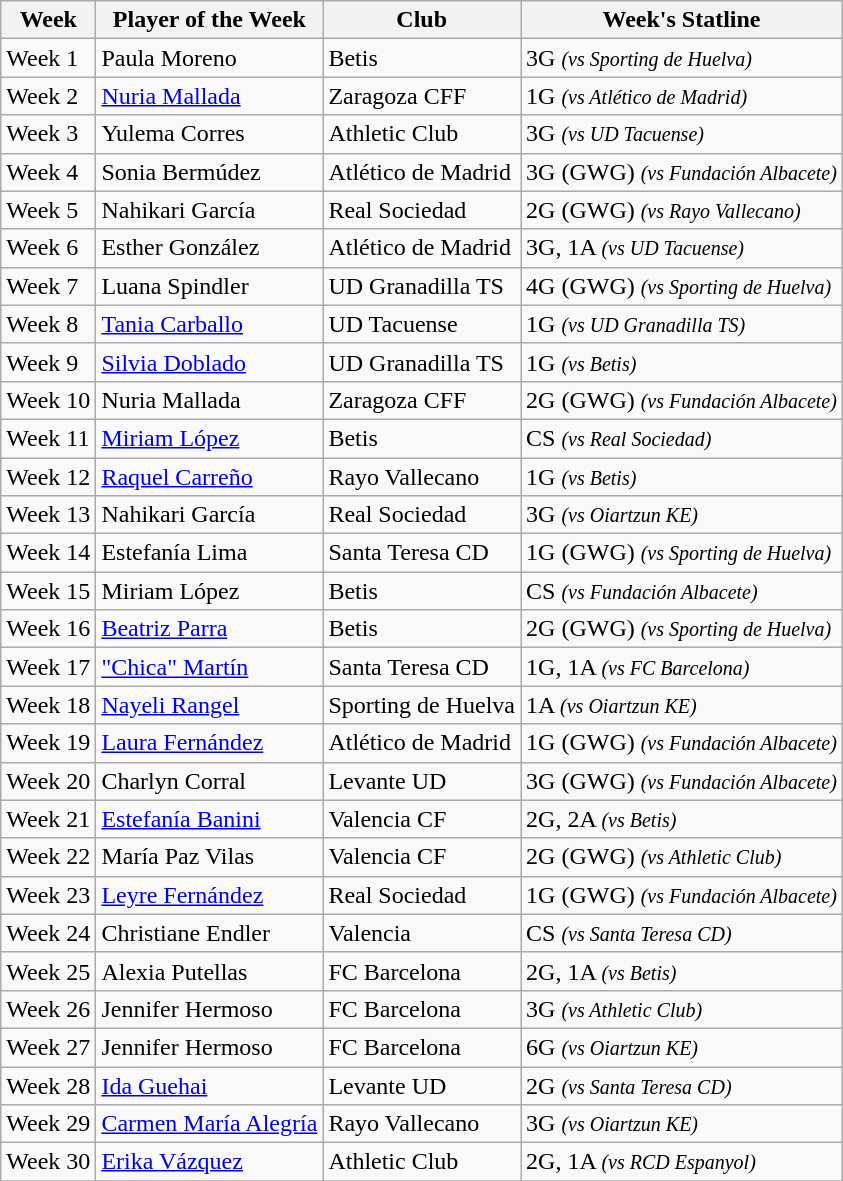<table class="wikitable">
<tr>
<th>Week</th>
<th>Player of the Week</th>
<th>Club</th>
<th>Week's Statline</th>
</tr>
<tr>
<td>Week 1</td>
<td>Paula Moreno</td>
<td>Betis</td>
<td>3G <small><em>(vs Sporting de Huelva)</em></small></td>
</tr>
<tr>
<td>Week 2</td>
<td><a href='#'>Nuria Mallada</a></td>
<td>Zaragoza CFF</td>
<td>1G <small><em>(vs Atlético de Madrid)</em></small></td>
</tr>
<tr>
<td>Week 3</td>
<td>Yulema Corres</td>
<td>Athletic Club</td>
<td>3G <small><em>(vs UD Tacuense)</em></small></td>
</tr>
<tr>
<td>Week 4</td>
<td>Sonia Bermúdez</td>
<td>Atlético de Madrid</td>
<td>3G (GWG) <small><em>(vs Fundación Albacete)</em></small></td>
</tr>
<tr>
<td>Week 5</td>
<td>Nahikari García</td>
<td>Real Sociedad</td>
<td>2G (GWG) <small><em>(vs Rayo Vallecano)</em></small></td>
</tr>
<tr>
<td>Week 6</td>
<td>Esther González</td>
<td>Atlético de Madrid</td>
<td>3G, 1A <small><em>(vs UD Tacuense)</em></small></td>
</tr>
<tr>
<td>Week 7</td>
<td>Luana Spindler</td>
<td>UD Granadilla TS</td>
<td>4G (GWG) <small><em>(vs Sporting de Huelva)</em></small></td>
</tr>
<tr>
<td>Week 8</td>
<td><a href='#'>Tania Carballo</a></td>
<td>UD Tacuense</td>
<td>1G <small><em>(vs UD Granadilla TS)</em></small></td>
</tr>
<tr>
<td>Week 9</td>
<td><a href='#'>Silvia Doblado</a></td>
<td>UD Granadilla TS</td>
<td>1G <small><em>(vs Betis)</em></small></td>
</tr>
<tr>
<td>Week 10</td>
<td>Nuria Mallada</td>
<td>Zaragoza CFF</td>
<td>2G (GWG) <small><em>(vs Fundación Albacete)</em></small></td>
</tr>
<tr>
<td>Week 11</td>
<td><a href='#'>Miriam López</a></td>
<td>Betis</td>
<td>CS <small><em>(vs Real Sociedad)</em></small></td>
</tr>
<tr>
<td>Week 12</td>
<td><a href='#'>Raquel Carreño</a></td>
<td>Rayo Vallecano</td>
<td>1G <small><em>(vs Betis)</em></small></td>
</tr>
<tr>
<td>Week 13</td>
<td>Nahikari García</td>
<td>Real Sociedad</td>
<td>3G <small><em>(vs Oiartzun KE)</em></small></td>
</tr>
<tr>
<td>Week 14</td>
<td>Estefanía Lima</td>
<td>Santa Teresa CD</td>
<td>1G (GWG) <small><em>(vs Sporting de Huelva)</em></small></td>
</tr>
<tr>
<td>Week 15</td>
<td>Miriam López</td>
<td>Betis</td>
<td>CS <small><em>(vs Fundación Albacete)</em></small></td>
</tr>
<tr>
<td>Week 16</td>
<td><a href='#'>Beatriz Parra</a></td>
<td>Betis</td>
<td>2G (GWG) <small><em>(vs Sporting de Huelva)</em></small></td>
</tr>
<tr>
<td>Week 17</td>
<td><a href='#'>"Chica" Martín</a></td>
<td>Santa Teresa CD</td>
<td>1G, 1A <small><em>(vs FC Barcelona)</em></small></td>
</tr>
<tr>
<td>Week 18</td>
<td><a href='#'>Nayeli Rangel</a></td>
<td>Sporting de Huelva</td>
<td>1A <small><em>(vs Oiartzun KE)</em></small></td>
</tr>
<tr>
<td>Week 19</td>
<td><a href='#'>Laura Fernández</a></td>
<td>Atlético de Madrid</td>
<td>1G (GWG) <small><em>(vs Fundación Albacete)</em></small></td>
</tr>
<tr>
<td>Week 20</td>
<td>Charlyn Corral</td>
<td>Levante UD</td>
<td>3G (GWG) <small><em>(vs Fundación Albacete)</em></small></td>
</tr>
<tr>
<td>Week 21</td>
<td><a href='#'>Estefanía Banini</a></td>
<td>Valencia CF</td>
<td>2G, 2A <small><em>(vs Betis)</em></small></td>
</tr>
<tr>
<td>Week 22</td>
<td>María Paz Vilas</td>
<td>Valencia CF</td>
<td>2G (GWG) <small><em>(vs Athletic Club)</em></small></td>
</tr>
<tr>
<td>Week 23</td>
<td><a href='#'>Leyre Fernández</a></td>
<td>Real Sociedad</td>
<td>1G (GWG) <small><em>(vs Fundación Albacete)</em></small></td>
</tr>
<tr>
<td>Week 24</td>
<td>Christiane Endler</td>
<td>Valencia</td>
<td>CS <small><em>(vs Santa Teresa CD)</em></small></td>
</tr>
<tr>
<td>Week 25</td>
<td>Alexia Putellas</td>
<td>FC Barcelona</td>
<td>2G, 1A <small><em>(vs Betis)</em></small></td>
</tr>
<tr>
<td>Week 26</td>
<td>Jennifer Hermoso</td>
<td>FC Barcelona</td>
<td>3G <small><em>(vs Athletic Club)</em></small></td>
</tr>
<tr>
<td>Week 27</td>
<td>Jennifer Hermoso</td>
<td>FC Barcelona</td>
<td>6G <small><em>(vs Oiartzun KE)</em></small></td>
</tr>
<tr>
<td>Week 28</td>
<td><a href='#'>Ida Guehai</a></td>
<td>Levante UD</td>
<td>2G <small><em>(vs Santa Teresa CD)</em></small></td>
</tr>
<tr>
<td>Week 29</td>
<td><a href='#'>Carmen María Alegría</a></td>
<td>Rayo Vallecano</td>
<td>3G <small><em>(vs Oiartzun KE)</em></small></td>
</tr>
<tr>
<td>Week 30</td>
<td><a href='#'>Erika Vázquez</a></td>
<td>Athletic Club</td>
<td>2G, 1A <small><em>(vs RCD Espanyol)</em></small></td>
</tr>
<tr>
</tr>
</table>
